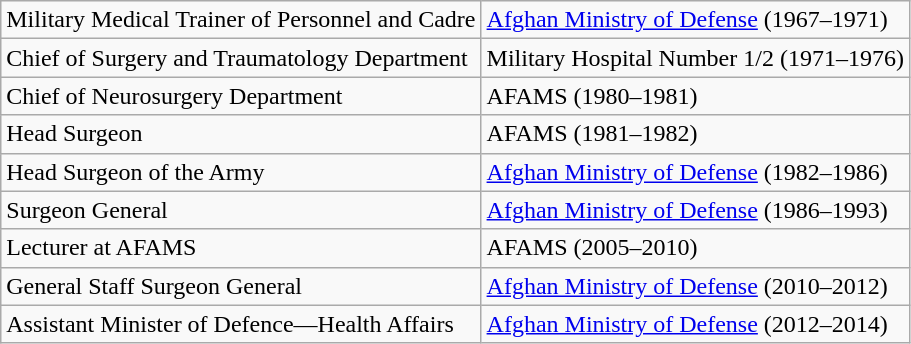<table class="wikitable">
<tr>
<td>Military Medical Trainer of Personnel and Cadre</td>
<td><a href='#'>Afghan Ministry of Defense</a> (1967–1971)</td>
</tr>
<tr>
<td>Chief of Surgery and Traumatology Department</td>
<td>Military Hospital Number 1/2 (1971–1976)</td>
</tr>
<tr>
<td>Chief of Neurosurgery Department</td>
<td>AFAMS (1980–1981)</td>
</tr>
<tr>
<td>Head Surgeon</td>
<td>AFAMS (1981–1982)</td>
</tr>
<tr>
<td>Head Surgeon of the Army</td>
<td><a href='#'>Afghan Ministry of Defense</a> (1982–1986)</td>
</tr>
<tr>
<td>Surgeon General</td>
<td><a href='#'>Afghan Ministry of Defense</a> (1986–1993)</td>
</tr>
<tr>
<td>Lecturer at AFAMS</td>
<td>AFAMS (2005–2010)</td>
</tr>
<tr>
<td>General Staff Surgeon General</td>
<td><a href='#'>Afghan Ministry of Defense</a>  (2010–2012)</td>
</tr>
<tr>
<td>Assistant Minister of Defence—Health Affairs</td>
<td><a href='#'>Afghan Ministry of Defense</a>  (2012–2014)</td>
</tr>
</table>
